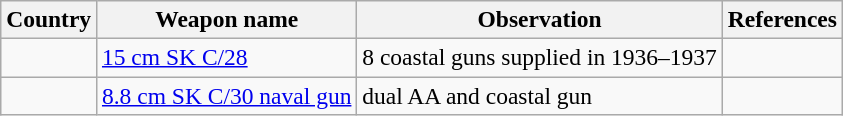<table class="wikitable sortable" style="font-size:98%;">
<tr>
<th>Country</th>
<th>Weapon name</th>
<th>Observation</th>
<th>References</th>
</tr>
<tr>
<td></td>
<td><a href='#'>15 cm SK C/28</a></td>
<td>8 coastal guns supplied in 1936–1937</td>
<td></td>
</tr>
<tr>
<td></td>
<td><a href='#'>8.8 cm SK C/30 naval gun</a></td>
<td>dual AA and coastal gun</td>
<td></td>
</tr>
</table>
